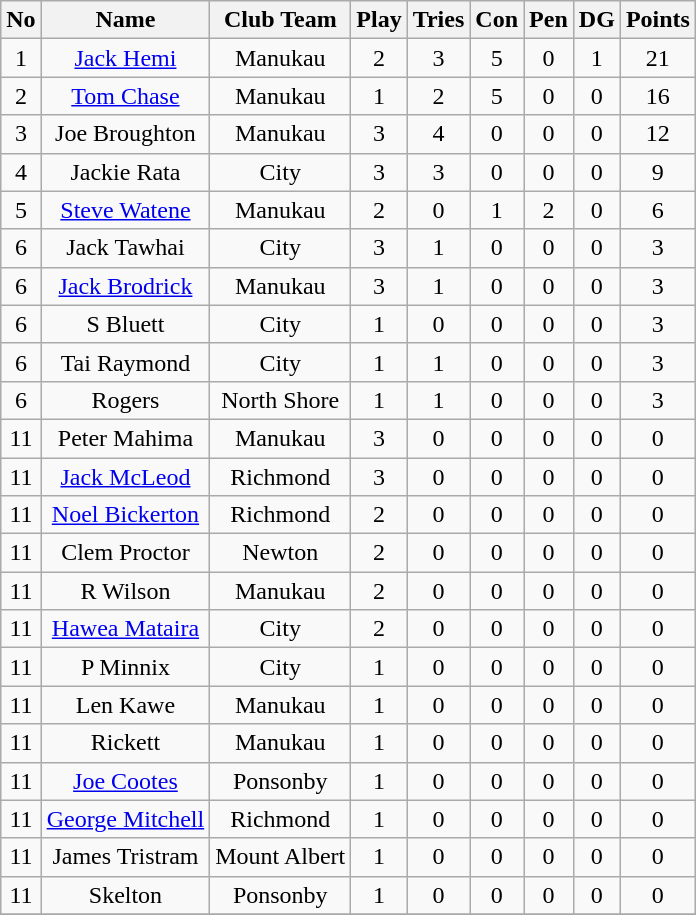<table class="wikitable sortable" style="text-align: center;">
<tr>
<th>No</th>
<th>Name</th>
<th>Club Team</th>
<th>Play</th>
<th>Tries</th>
<th>Con</th>
<th>Pen</th>
<th>DG</th>
<th>Points</th>
</tr>
<tr>
<td>1</td>
<td><a href='#'>Jack Hemi</a></td>
<td>Manukau</td>
<td>2</td>
<td>3</td>
<td>5</td>
<td>0</td>
<td>1</td>
<td>21</td>
</tr>
<tr>
<td>2</td>
<td><a href='#'>Tom Chase</a></td>
<td>Manukau</td>
<td>1</td>
<td>2</td>
<td>5</td>
<td>0</td>
<td>0</td>
<td>16</td>
</tr>
<tr>
<td>3</td>
<td>Joe Broughton</td>
<td>Manukau</td>
<td>3</td>
<td>4</td>
<td>0</td>
<td>0</td>
<td>0</td>
<td>12</td>
</tr>
<tr>
<td>4</td>
<td>Jackie Rata</td>
<td>City</td>
<td>3</td>
<td>3</td>
<td>0</td>
<td>0</td>
<td>0</td>
<td>9</td>
</tr>
<tr>
<td>5</td>
<td><a href='#'>Steve Watene</a></td>
<td>Manukau</td>
<td>2</td>
<td>0</td>
<td>1</td>
<td>2</td>
<td>0</td>
<td>6</td>
</tr>
<tr>
<td>6</td>
<td>Jack Tawhai</td>
<td>City</td>
<td>3</td>
<td>1</td>
<td>0</td>
<td>0</td>
<td>0</td>
<td>3</td>
</tr>
<tr>
<td>6</td>
<td><a href='#'>Jack Brodrick</a></td>
<td>Manukau</td>
<td>3</td>
<td>1</td>
<td>0</td>
<td>0</td>
<td>0</td>
<td>3</td>
</tr>
<tr>
<td>6</td>
<td>S Bluett</td>
<td>City</td>
<td>1</td>
<td>0</td>
<td>0</td>
<td>0</td>
<td>0</td>
<td>3</td>
</tr>
<tr>
<td>6</td>
<td>Tai Raymond</td>
<td>City</td>
<td>1</td>
<td>1</td>
<td>0</td>
<td>0</td>
<td>0</td>
<td>3</td>
</tr>
<tr>
<td>6</td>
<td>Rogers</td>
<td>North Shore</td>
<td>1</td>
<td>1</td>
<td>0</td>
<td>0</td>
<td>0</td>
<td>3</td>
</tr>
<tr>
<td>11</td>
<td>Peter Mahima</td>
<td>Manukau</td>
<td>3</td>
<td>0</td>
<td>0</td>
<td>0</td>
<td>0</td>
<td>0</td>
</tr>
<tr>
<td>11</td>
<td><a href='#'>Jack McLeod</a></td>
<td>Richmond</td>
<td>3</td>
<td>0</td>
<td>0</td>
<td>0</td>
<td>0</td>
<td>0</td>
</tr>
<tr>
<td>11</td>
<td><a href='#'>Noel Bickerton</a></td>
<td>Richmond</td>
<td>2</td>
<td>0</td>
<td>0</td>
<td>0</td>
<td>0</td>
<td>0</td>
</tr>
<tr>
<td>11</td>
<td>Clem Proctor</td>
<td>Newton</td>
<td>2</td>
<td>0</td>
<td>0</td>
<td>0</td>
<td>0</td>
<td>0</td>
</tr>
<tr>
<td>11</td>
<td>R Wilson</td>
<td>Manukau</td>
<td>2</td>
<td>0</td>
<td>0</td>
<td>0</td>
<td>0</td>
<td>0</td>
</tr>
<tr>
<td>11</td>
<td><a href='#'>Hawea Mataira</a></td>
<td>City</td>
<td>2</td>
<td>0</td>
<td>0</td>
<td>0</td>
<td>0</td>
<td>0</td>
</tr>
<tr>
<td>11</td>
<td>P Minnix</td>
<td>City</td>
<td>1</td>
<td>0</td>
<td>0</td>
<td>0</td>
<td>0</td>
<td>0</td>
</tr>
<tr>
<td>11</td>
<td>Len Kawe</td>
<td>Manukau</td>
<td>1</td>
<td>0</td>
<td>0</td>
<td>0</td>
<td>0</td>
<td>0</td>
</tr>
<tr>
<td>11</td>
<td>Rickett</td>
<td>Manukau</td>
<td>1</td>
<td>0</td>
<td>0</td>
<td>0</td>
<td>0</td>
<td>0</td>
</tr>
<tr>
<td>11</td>
<td><a href='#'>Joe Cootes</a></td>
<td>Ponsonby</td>
<td>1</td>
<td>0</td>
<td>0</td>
<td>0</td>
<td>0</td>
<td>0</td>
</tr>
<tr>
<td>11</td>
<td><a href='#'>George Mitchell</a></td>
<td>Richmond</td>
<td>1</td>
<td>0</td>
<td>0</td>
<td>0</td>
<td>0</td>
<td>0</td>
</tr>
<tr>
<td>11</td>
<td>James Tristram</td>
<td>Mount Albert</td>
<td>1</td>
<td>0</td>
<td>0</td>
<td>0</td>
<td>0</td>
<td>0</td>
</tr>
<tr>
<td>11</td>
<td>Skelton</td>
<td>Ponsonby</td>
<td>1</td>
<td>0</td>
<td>0</td>
<td>0</td>
<td>0</td>
<td>0</td>
</tr>
<tr>
</tr>
</table>
